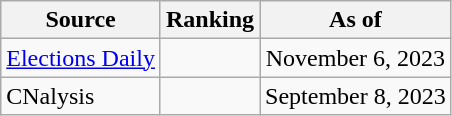<table class="wikitable" style="text-align:center">
<tr>
<th>Source</th>
<th>Ranking</th>
<th>As of</th>
</tr>
<tr>
<td align=left><a href='#'>Elections Daily</a></td>
<td></td>
<td>November 6, 2023</td>
</tr>
<tr>
<td align=left>CNalysis</td>
<td></td>
<td>September 8, 2023</td>
</tr>
</table>
